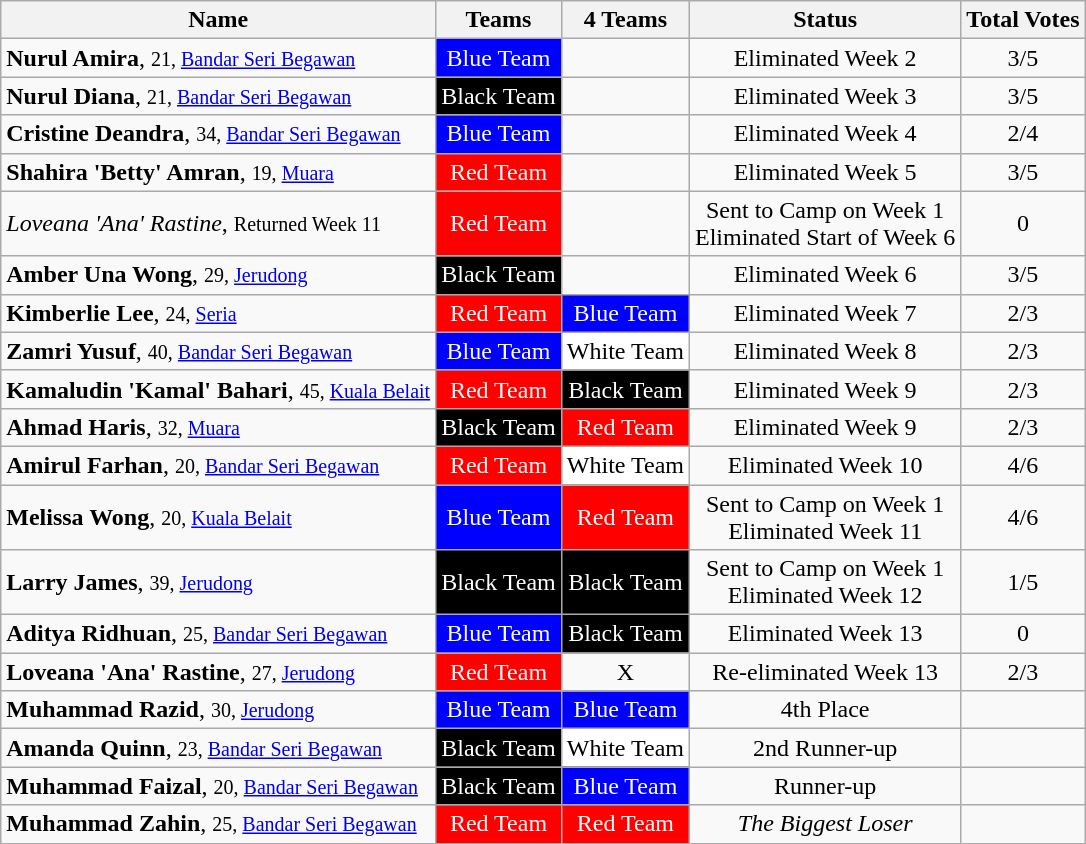<table class="wikitable"  style="text-align:center; ">
<tr>
<th>Name</th>
<th>Teams</th>
<th>4 Teams</th>
<th>Status</th>
<th>Total Votes</th>
</tr>
<tr>
<td align="left"><strong>Nurul Amira</strong>, <small>21, <a href='#'>Bandar Seri Begawan</a></small></td>
<td style="background:blue;color:white;">Blue Team</td>
<td></td>
<td align=center>Eliminated Week 2</td>
<td align=center>3/5</td>
</tr>
<tr>
<td align="left"><strong>Nurul Diana</strong>, <small>21, <a href='#'>Bandar Seri Begawan</a></small></td>
<td style="background:black;color:white;">Black Team</td>
<td></td>
<td align=center>Eliminated Week 3</td>
<td align=center>3/5</td>
</tr>
<tr 7>
<td align="left"><strong>Cristine Deandra</strong>, <small>34, <a href='#'>Bandar Seri Begawan</a></small></td>
<td style="background:blue;color:white;">Blue Team</td>
<td></td>
<td align=center>Eliminated Week 4</td>
<td align=center>2/4</td>
</tr>
<tr>
<td align="left"><strong>Shahira 'Betty' Amran</strong>, <small>19, <a href='#'>Muara</a></small></td>
<td style="background:red;color:white;">Red Team</td>
<td></td>
<td align=center>Eliminated Week 5</td>
<td align=center>3/5</td>
</tr>
<tr>
<td align="left"><em>Loveana 'Ana' Rastine</em>, <small>Returned Week 11</small></td>
<td style="background:red;color:white;">Red Team</td>
<td></td>
<td align=center>Sent to Camp on Week 1<br>Eliminated Start of Week 6</td>
<td align=center>0</td>
</tr>
<tr>
<td align="left"><strong>Amber Una Wong</strong>, <small>29, <a href='#'>Jerudong</a></small></td>
<td style="background:black;color:white;">Black Team</td>
<td></td>
<td align=center>Eliminated Week 6</td>
<td align=center>3/5</td>
</tr>
<tr>
<td align="left"><strong>Kimberlie Lee</strong>, <small>24, <a href='#'>Seria</a></small></td>
<td style="background:red;color:white;">Red Team</td>
<td style="background:blue;color:white;">Blue Team</td>
<td align=center>Eliminated Week 7</td>
<td align=center>2/3</td>
</tr>
<tr>
<td align="left"><strong>Zamri Yusuf</strong>, <small>40, <a href='#'>Bandar Seri Begawan</a></small></td>
<td style="background:blue;color:white;">Blue Team</td>
<td style="background:white">White Team</td>
<td align=center>Eliminated Week 8</td>
<td align=center>2/3</td>
</tr>
<tr>
<td align="left"><strong>Kamaludin 'Kamal' Bahari</strong>, <small>45, <a href='#'>Kuala Belait</a></small></td>
<td style="background:red;color:white;">Red Team</td>
<td style="background:black;color:white;">Black Team</td>
<td align=center>Eliminated Week 9</td>
<td align=center>2/3</td>
</tr>
<tr>
<td align="left"><strong>Ahmad Haris</strong>, <small>32, <a href='#'>Muara</a></small></td>
<td style="background:black;color:white;">Black Team</td>
<td style="background:red;color:white;">Red Team</td>
<td align=center>Eliminated Week 9</td>
<td align=center>2/3</td>
</tr>
<tr>
<td align="left"><strong>Amirul Farhan</strong>, <small>20, <a href='#'>Bandar Seri Begawan</a></small></td>
<td style="background:red;color:white;">Red Team</td>
<td style="background:white">White Team</td>
<td align=center>Eliminated Week 10</td>
<td>4/6</td>
</tr>
<tr>
<td align="left"><strong>Melissa Wong</strong>, <small>20, <a href='#'>Kuala Belait</a></small></td>
<td style="background:blue;color:white;">Blue Team</td>
<td style="background:red;color:white;">Red Team</td>
<td align=center>Sent to Camp on Week 1<br>Eliminated Week 11</td>
<td align=center>4/6</td>
</tr>
<tr>
<td align="left"><strong>Larry James</strong>, <small>39, <a href='#'>Jerudong</a></small></td>
<td style="background:black;color:white;">Black Team</td>
<td style="background:black;color:white;">Black Team</td>
<td align=center>Sent to Camp on Week 1<br>Eliminated Week 12</td>
<td align=center>1/5</td>
</tr>
<tr>
<td align="left"><strong>Aditya Ridhuan</strong>, <small>25, <a href='#'>Bandar Seri Begawan</a></small></td>
<td style="background:blue;color:white;">Blue Team</td>
<td style="background:black;color:white;">Black Team</td>
<td align=center>Eliminated Week 13</td>
<td align=center>0</td>
</tr>
<tr>
<td align="left"><strong>Loveana 'Ana' Rastine</strong>, <small>27, <a href='#'>Jerudong</a></small></td>
<td style="background:red;color:white;">Red Team</td>
<td>X</td>
<td>Re-eliminated Week 13</td>
<td>2/3</td>
</tr>
<tr>
<td align="left"><strong>Muhammad Razid</strong>, <small>30, <a href='#'>Jerudong</a></small></td>
<td style="background:blue;color:white;">Blue Team</td>
<td style="background:blue;color:white;">Blue Team</td>
<td>4th Place</td>
<td align=center></td>
</tr>
<tr>
<td align="left"><strong>Amanda Quinn</strong>, <small>23, <a href='#'>Bandar Seri Begawan</a></small></td>
<td style="background:black;color:white;">Black Team</td>
<td style="background:white">White Team</td>
<td>2nd Runner-up</td>
<td></td>
</tr>
<tr>
<td align="left"><strong>Muhammad Faizal</strong>, <small>20, <a href='#'>Bandar Seri Begawan</a></small></td>
<td style="background:black;color:white;">Black Team</td>
<td style="background:blue;color:white;">Blue Team</td>
<td>Runner-up</td>
<td></td>
</tr>
<tr>
<td align="left"><strong>Muhammad Zahin</strong>, <small>25, <a href='#'>Bandar Seri Begawan</a></small></td>
<td style="background:red;color:white;">Red Team</td>
<td style="background:red;color:white;">Red Team</td>
<td><em>The Biggest Loser</em></td>
<td></td>
</tr>
</table>
